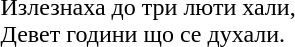<table>
<tr>
<td><br>Излезнаха до три люти хали,<br>
Девет години що се духали.<br></td>
<td><br></td>
<td></td>
</tr>
</table>
